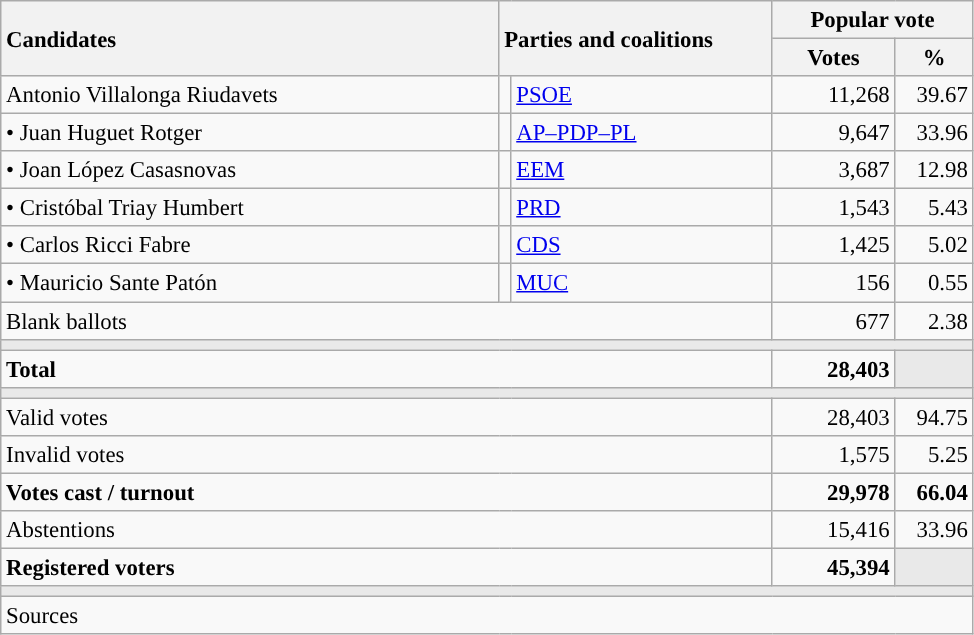<table class="wikitable" style="text-align:right; font-size:95%;">
<tr>
<th style="text-align:left;" rowspan="2" width="325">Candidates</th>
<th style="text-align:left;" rowspan="2" colspan="2" width="175">Parties and coalitions</th>
<th colspan="2">Popular vote</th>
</tr>
<tr>
<th width="75">Votes</th>
<th width="45">%</th>
</tr>
<tr>
<td align="left"> Antonio Villalonga Riudavets</td>
<td width="1" style="color:inherit;background:"></td>
<td align="left"><a href='#'>PSOE</a></td>
<td>11,268</td>
<td>39.67</td>
</tr>
<tr>
<td align="left">• Juan Huguet Rotger</td>
<td style="color:inherit;background:"></td>
<td align="left"><a href='#'>AP–PDP–PL</a></td>
<td>9,647</td>
<td>33.96</td>
</tr>
<tr>
<td align="left">• Joan López Casasnovas</td>
<td style="color:inherit;background:"></td>
<td align="left"><a href='#'>EEM</a></td>
<td>3,687</td>
<td>12.98</td>
</tr>
<tr>
<td align="left">• Cristóbal Triay Humbert</td>
<td style="color:inherit;background:"></td>
<td align="left"><a href='#'>PRD</a></td>
<td>1,543</td>
<td>5.43</td>
</tr>
<tr>
<td align="left">• Carlos Ricci Fabre</td>
<td style="color:inherit;background:"></td>
<td align="left"><a href='#'>CDS</a></td>
<td>1,425</td>
<td>5.02</td>
</tr>
<tr>
<td align="left">• Mauricio Sante Patón</td>
<td style="color:inherit;background:"></td>
<td align="left"><a href='#'>MUC</a></td>
<td>156</td>
<td>0.55</td>
</tr>
<tr>
<td align="left" colspan="3">Blank ballots</td>
<td>677</td>
<td>2.38</td>
</tr>
<tr>
<td colspan="5" bgcolor="#E9E9E9"></td>
</tr>
<tr style="font-weight:bold;">
<td align="left" colspan="3">Total</td>
<td>28,403</td>
<td bgcolor="#E9E9E9"></td>
</tr>
<tr>
<td colspan="5" bgcolor="#E9E9E9"></td>
</tr>
<tr>
<td align="left" colspan="3">Valid votes</td>
<td>28,403</td>
<td>94.75</td>
</tr>
<tr>
<td align="left" colspan="3">Invalid votes</td>
<td>1,575</td>
<td>5.25</td>
</tr>
<tr style="font-weight:bold;">
<td align="left" colspan="3">Votes cast / turnout</td>
<td>29,978</td>
<td>66.04</td>
</tr>
<tr>
<td align="left" colspan="3">Abstentions</td>
<td>15,416</td>
<td>33.96</td>
</tr>
<tr style="font-weight:bold;">
<td align="left" colspan="3">Registered voters</td>
<td>45,394</td>
<td bgcolor="#E9E9E9"></td>
</tr>
<tr>
<td colspan="5" bgcolor="#E9E9E9"></td>
</tr>
<tr>
<td align="left" colspan="5">Sources</td>
</tr>
</table>
